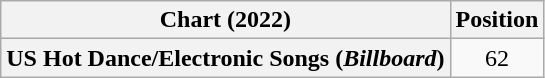<table class="wikitable plainrowheaders" style="text-align:center">
<tr>
<th scope="col">Chart (2022)</th>
<th scope="col">Position</th>
</tr>
<tr>
<th scope="row">US Hot Dance/Electronic Songs (<em>Billboard</em>)</th>
<td>62</td>
</tr>
</table>
